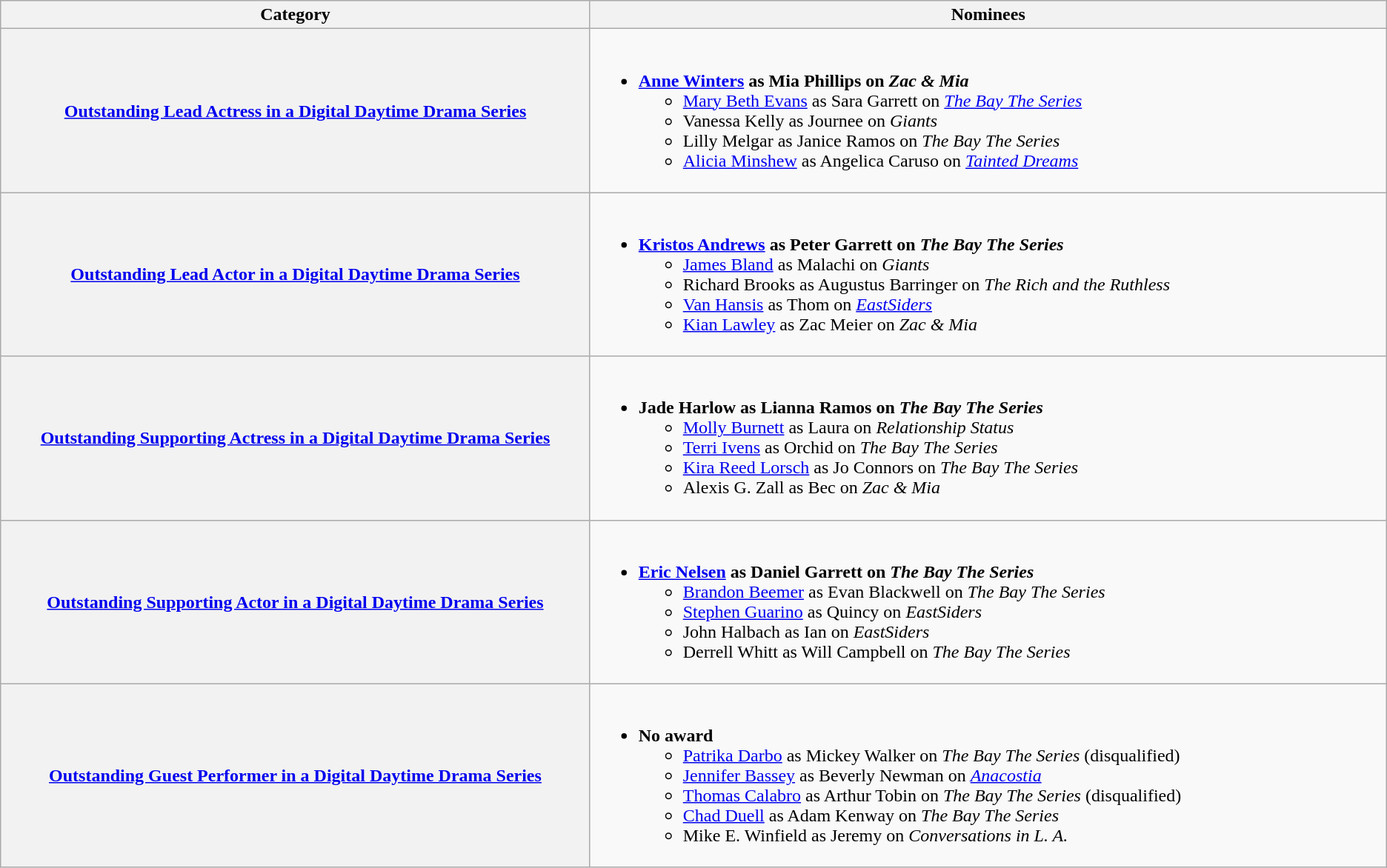<table class="wikitable sortable">
<tr>
<th scope="col" width="37%">Category</th>
<th scope="col" width="50%">Nominees</th>
</tr>
<tr>
<th scope="row"><a href='#'>Outstanding Lead Actress in a Digital Daytime Drama Series</a></th>
<td><br><ul><li><strong><a href='#'>Anne Winters</a> as Mia Phillips on <em>Zac & Mia</em> </strong><ul><li><a href='#'>Mary Beth Evans</a> as Sara Garrett on <em><a href='#'>The Bay The Series</a></em> </li><li>Vanessa Kelly as Journee on <em>Giants</em>   </li><li>Lilly Melgar as Janice Ramos on <em>The Bay The Series</em> </li><li><a href='#'>Alicia Minshew</a> as Angelica Caruso on <em><a href='#'>Tainted Dreams</a></em>  </li></ul></li></ul></td>
</tr>
<tr>
<th scope="row"><a href='#'>Outstanding Lead Actor in a Digital Daytime Drama Series</a></th>
<td><br><ul><li><strong><a href='#'>Kristos Andrews</a> as Peter Garrett on <em>The Bay The Series</em> </strong><ul><li><a href='#'>James Bland</a> as Malachi on <em>Giants</em>   </li><li>Richard Brooks as Augustus Barringer on <em>The Rich and the Ruthless</em> </li><li><a href='#'>Van Hansis</a> as Thom on <em><a href='#'>EastSiders</a></em> </li><li><a href='#'>Kian Lawley</a> as Zac Meier on <em>Zac & Mia</em> </li></ul></li></ul></td>
</tr>
<tr>
<th scope="row"><a href='#'>Outstanding Supporting Actress in a Digital Daytime Drama Series</a></th>
<td><br><ul><li><strong>Jade Harlow as Lianna Ramos on <em>The Bay The Series</em> </strong><ul><li><a href='#'>Molly Burnett</a> as Laura on <em>Relationship Status</em> </li><li><a href='#'>Terri Ivens</a> as Orchid on <em>The Bay The Series</em> </li><li><a href='#'>Kira Reed Lorsch</a> as Jo Connors on <em>The Bay The Series</em> </li><li>Alexis G. Zall as Bec on <em>Zac & Mia</em> </li></ul></li></ul></td>
</tr>
<tr>
<th scope="row"><a href='#'>Outstanding Supporting Actor in a Digital Daytime Drama Series</a></th>
<td><br><ul><li><strong><a href='#'>Eric Nelsen</a> as Daniel Garrett on <em>The Bay The Series</em> </strong><ul><li><a href='#'>Brandon Beemer</a> as Evan Blackwell on <em>The Bay The Series</em> </li><li><a href='#'>Stephen Guarino</a> as Quincy on <em>EastSiders</em> </li><li>John Halbach as Ian on <em>EastSiders</em> </li><li>Derrell Whitt as Will Campbell on <em>The Bay The Series</em> </li></ul></li></ul></td>
</tr>
<tr>
<th scope="row"><a href='#'>Outstanding Guest Performer in a Digital Daytime Drama Series</a></th>
<td><br><ul><li><strong>No award</strong> <ul><li><a href='#'>Patrika Darbo</a> as Mickey Walker on <em>The Bay The Series</em>  (disqualified)</li><li><a href='#'>Jennifer Bassey</a> as Beverly Newman on <em><a href='#'>Anacostia</a></em> </li><li><a href='#'>Thomas Calabro</a> as Arthur Tobin on <em>The Bay The Series</em>  (disqualified)</li><li><a href='#'>Chad Duell</a> as Adam Kenway on <em>The Bay The Series</em> </li><li>Mike E. Winfield as Jeremy on <em>Conversations in L. A.</em> </li></ul></li></ul></td>
</tr>
</table>
